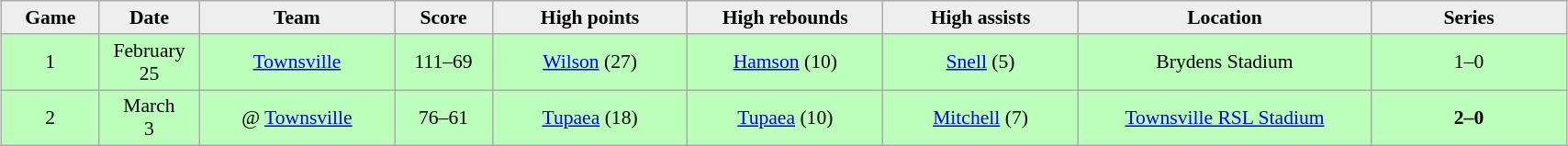<table class="wikitable" style="font-size:90%; text-align: center; width: 90%; margin:1em auto;">
<tr>
<th style="background:#eee; width: 5%;">Game</th>
<th style="background:#eee; width: 5%;">Date</th>
<th style="background:#eee; width: 10%;">Team</th>
<th style="background:#eee; width: 5%;">Score</th>
<th style="background:#eee; width: 10%;">High points</th>
<th style="background:#eee; width: 10%;">High rebounds</th>
<th style="background:#eee; width: 10%;">High assists</th>
<th style="background:#eee; width: 15%;">Location</th>
<th style="background:#eee; width: 10%;">Series</th>
</tr>
<tr style= "background:#bfb;">
<td>1</td>
<td>February <br> 25</td>
<td><a href='#'>Townsville</a></td>
<td>111–69</td>
<td><a href='#'>Wilson</a> (27)</td>
<td><a href='#'>Hamson</a> (10)</td>
<td><a href='#'>Snell</a> (5)</td>
<td>Brydens Stadium</td>
<td>1–0</td>
</tr>
<tr style= "background:#bfb;">
<td>2</td>
<td>March <br> 3</td>
<td>@ <a href='#'>Townsville</a></td>
<td>76–61</td>
<td><a href='#'>Tupaea</a> (18)</td>
<td><a href='#'>Tupaea</a> (10)</td>
<td><a href='#'>Mitchell</a> (7)</td>
<td><a href='#'>Townsville RSL Stadium</a></td>
<td><strong>2–0</strong></td>
</tr>
</table>
